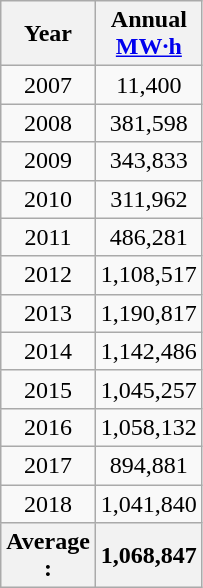<table class=wikitable style="text-align:center">
<tr>
<th>Year</th>
<th>Annual <br> <a href='#'>MW·h</a></th>
</tr>
<tr>
<td>2007</td>
<td>11,400</td>
</tr>
<tr>
<td>2008</td>
<td>381,598</td>
</tr>
<tr>
<td>2009</td>
<td>343,833</td>
</tr>
<tr>
<td>2010</td>
<td>311,962</td>
</tr>
<tr>
<td>2011</td>
<td>486,281</td>
</tr>
<tr>
<td>2012</td>
<td>1,108,517</td>
</tr>
<tr>
<td>2013</td>
<td>1,190,817</td>
</tr>
<tr>
<td>2014</td>
<td>1,142,486</td>
</tr>
<tr>
<td>2015</td>
<td>1,045,257</td>
</tr>
<tr>
<td>2016</td>
<td>1,058,132</td>
</tr>
<tr>
<td>2017</td>
<td>894,881</td>
</tr>
<tr>
<td>2018</td>
<td>1,041,840</td>
</tr>
<tr>
<th>Average <br>  :</th>
<th>1,068,847</th>
</tr>
</table>
